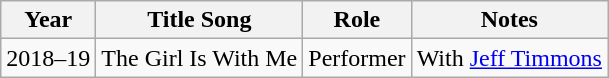<table class="wikitable sortable">
<tr>
<th>Year</th>
<th>Title Song</th>
<th>Role</th>
<th class="unsortable">Notes</th>
</tr>
<tr>
<td>2018–19</td>
<td>The Girl Is With Me</td>
<td>Performer</td>
<td>With <a href='#'>Jeff Timmons</a></td>
</tr>
</table>
